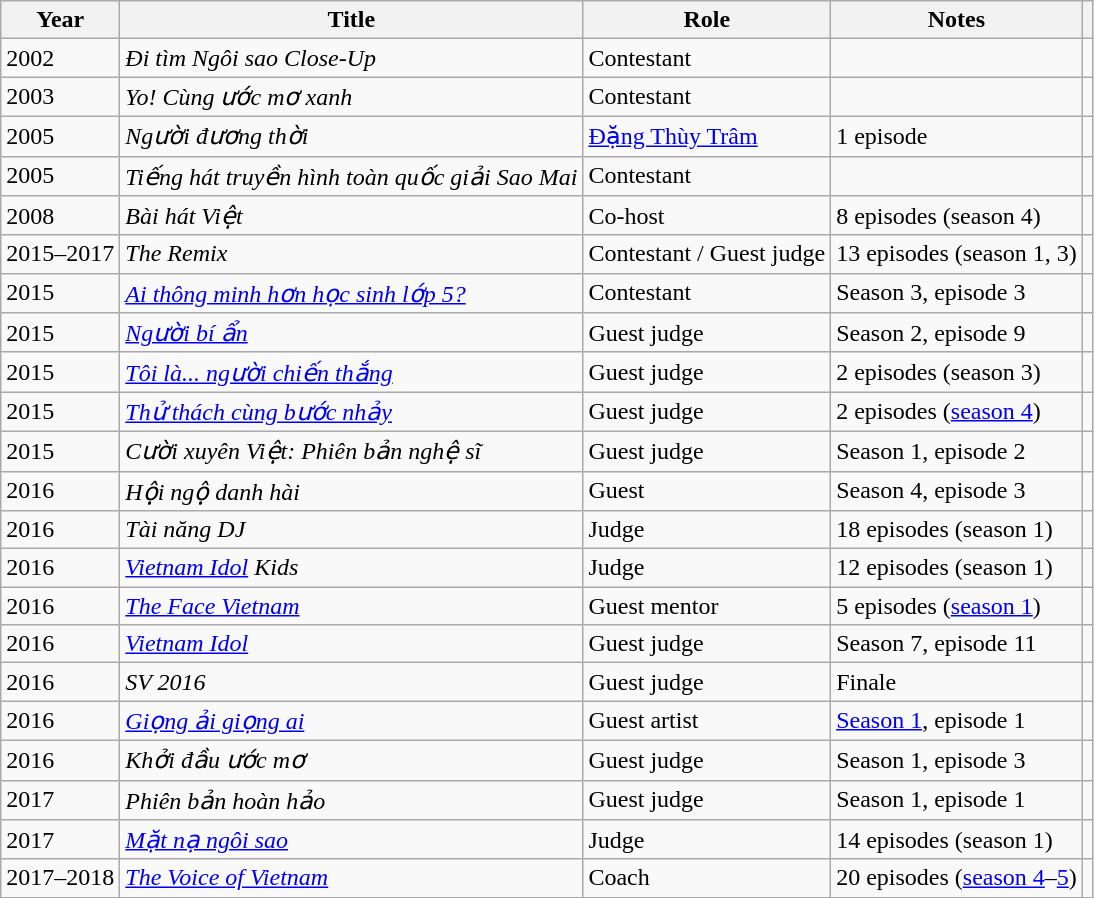<table class="wikitable sortable">
<tr>
<th>Year</th>
<th>Title</th>
<th>Role</th>
<th class="unsortable">Notes</th>
<th class="unsortable"></th>
</tr>
<tr>
<td>2002</td>
<td><em>Đi tìm Ngôi sao Close-Up</em></td>
<td>Contestant</td>
<td></td>
<td style="text-align:center;"></td>
</tr>
<tr>
<td>2003</td>
<td><em>Yo! Cùng ước mơ xanh</em></td>
<td>Contestant</td>
<td></td>
<td style="text-align:center;"></td>
</tr>
<tr>
<td>2005</td>
<td><em>Người đương thời</em></td>
<td><a href='#'>Đặng Thùy Trâm</a></td>
<td>1 episode</td>
<td style="text-align:center;"></td>
</tr>
<tr>
<td>2005</td>
<td><em>Tiếng hát truyền hình toàn quốc giải Sao Mai</em></td>
<td>Contestant</td>
<td></td>
<td style="text-align:center;"></td>
</tr>
<tr>
<td>2008</td>
<td><em>Bài hát Việt</em></td>
<td>Co-host</td>
<td>8 episodes (season 4)</td>
<td style="text-align:center;"></td>
</tr>
<tr>
<td>2015–2017</td>
<td><em>The Remix</em></td>
<td>Contestant / Guest judge</td>
<td>13 episodes (season 1, 3)</td>
<td style="text-align:center;"></td>
</tr>
<tr>
<td>2015</td>
<td><em><a href='#'>Ai thông minh hơn học sinh lớp 5?</a></em></td>
<td>Contestant</td>
<td>Season 3, episode 3</td>
<td style="text-align:center;"></td>
</tr>
<tr>
<td>2015</td>
<td><em><a href='#'>Người bí ẩn</a></em></td>
<td>Guest judge</td>
<td>Season 2, episode 9</td>
<td style="text-align:center;"></td>
</tr>
<tr>
<td>2015</td>
<td><em><a href='#'>Tôi là... người chiến thắng</a></em></td>
<td>Guest judge</td>
<td>2 episodes (season 3)</td>
<td style="text-align:center;"></td>
</tr>
<tr>
<td>2015</td>
<td><em><a href='#'>Thử thách cùng bước nhảy</a></em></td>
<td>Guest judge</td>
<td>2 episodes (<a href='#'>season 4</a>)</td>
<td style="text-align:center;"></td>
</tr>
<tr>
<td>2015</td>
<td><em>Cười xuyên Việt: Phiên bản nghệ sĩ</em></td>
<td>Guest judge</td>
<td>Season 1, episode 2</td>
<td style="text-align:center;"></td>
</tr>
<tr>
<td>2016</td>
<td><em>Hội ngộ danh hài</em></td>
<td>Guest</td>
<td>Season 4, episode 3</td>
<td style="text-align:center;"></td>
</tr>
<tr>
<td>2016</td>
<td><em>Tài năng DJ</em></td>
<td>Judge</td>
<td>18 episodes (season 1)</td>
<td style="text-align:center;"></td>
</tr>
<tr>
<td>2016</td>
<td><em><a href='#'>Vietnam Idol</a> Kids</em></td>
<td>Judge</td>
<td>12 episodes (season 1)</td>
<td style="text-align:center;"></td>
</tr>
<tr>
<td>2016</td>
<td><em><a href='#'>The Face Vietnam</a></em></td>
<td>Guest mentor</td>
<td>5 episodes (<a href='#'>season 1</a>)</td>
<td style="text-align:center;"></td>
</tr>
<tr>
<td>2016</td>
<td><em><a href='#'>Vietnam Idol</a></em></td>
<td>Guest judge</td>
<td>Season 7, episode 11</td>
<td style="text-align:center;"></td>
</tr>
<tr>
<td>2016</td>
<td><em>SV 2016</em></td>
<td>Guest judge</td>
<td>Finale</td>
<td style="text-align:center;"></td>
</tr>
<tr>
<td>2016</td>
<td><em><a href='#'>Giọng ải giọng ai</a></em></td>
<td>Guest artist</td>
<td><a href='#'>Season 1</a>, episode 1</td>
<td style="text-align:center;"></td>
</tr>
<tr>
<td>2016</td>
<td><em>Khởi đầu ước mơ</em></td>
<td>Guest judge</td>
<td>Season 1, episode 3</td>
<td style="text-align:center;"></td>
</tr>
<tr>
<td>2017</td>
<td><em>Phiên bản hoàn hảo</em></td>
<td>Guest judge</td>
<td>Season 1, episode 1</td>
<td style="text-align:center;"></td>
</tr>
<tr>
<td>2017</td>
<td><a href='#'><em>Mặt nạ ngôi sao</em></a></td>
<td>Judge</td>
<td>14 episodes (season 1)</td>
<td style="text-align:center;"></td>
</tr>
<tr>
<td>2017–2018</td>
<td><em><a href='#'>The Voice of Vietnam</a></em></td>
<td>Coach</td>
<td>20 episodes (<a href='#'>season 4</a>–<a href='#'>5</a>)</td>
<td style="text-align:center;"></td>
</tr>
<tr>
</tr>
</table>
